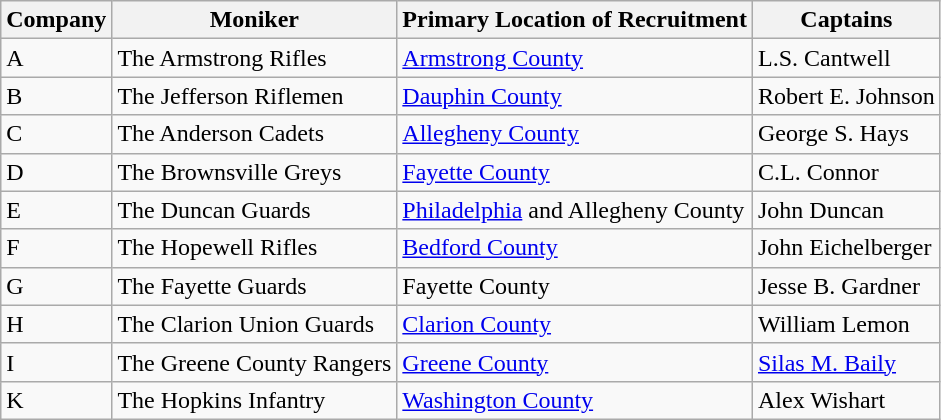<table class="wikitable">
<tr>
<th>Company</th>
<th>Moniker</th>
<th>Primary Location of Recruitment</th>
<th>Captains</th>
</tr>
<tr>
<td>A</td>
<td>The Armstrong Rifles</td>
<td><a href='#'>Armstrong County</a></td>
<td>L.S. Cantwell</td>
</tr>
<tr>
<td>B</td>
<td>The Jefferson Riflemen</td>
<td><a href='#'>Dauphin County</a></td>
<td>Robert E. Johnson</td>
</tr>
<tr>
<td>C</td>
<td>The Anderson Cadets</td>
<td><a href='#'>Allegheny County</a></td>
<td>George S. Hays</td>
</tr>
<tr>
<td>D</td>
<td>The Brownsville Greys</td>
<td><a href='#'>Fayette County</a></td>
<td>C.L. Connor</td>
</tr>
<tr>
<td>E</td>
<td>The Duncan Guards</td>
<td><a href='#'>Philadelphia</a> and Allegheny County</td>
<td>John Duncan</td>
</tr>
<tr>
<td>F</td>
<td>The Hopewell Rifles</td>
<td><a href='#'>Bedford County</a></td>
<td>John Eichelberger</td>
</tr>
<tr>
<td>G</td>
<td>The Fayette Guards</td>
<td>Fayette County</td>
<td>Jesse B. Gardner</td>
</tr>
<tr>
<td>H</td>
<td>The Clarion Union Guards</td>
<td><a href='#'>Clarion County</a></td>
<td>William Lemon</td>
</tr>
<tr>
<td>I</td>
<td>The Greene County Rangers</td>
<td><a href='#'>Greene County</a></td>
<td><a href='#'>Silas M. Baily</a></td>
</tr>
<tr>
<td>K</td>
<td>The Hopkins Infantry</td>
<td><a href='#'>Washington County</a></td>
<td>Alex Wishart</td>
</tr>
</table>
